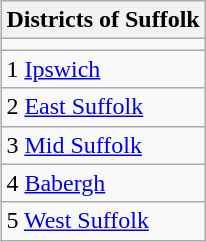<table class="wikitable" border="1" align="right">
<tr>
<th>Districts of Suffolk</th>
</tr>
<tr>
<td></td>
</tr>
<tr>
<td>1 <a href='#'>Ipswich</a></td>
</tr>
<tr>
<td>2 <a href='#'>East Suffolk</a></td>
</tr>
<tr>
<td>3 <a href='#'>Mid Suffolk</a></td>
</tr>
<tr>
<td>4 <a href='#'>Babergh</a></td>
</tr>
<tr>
<td>5 <a href='#'>West Suffolk</a></td>
</tr>
</table>
